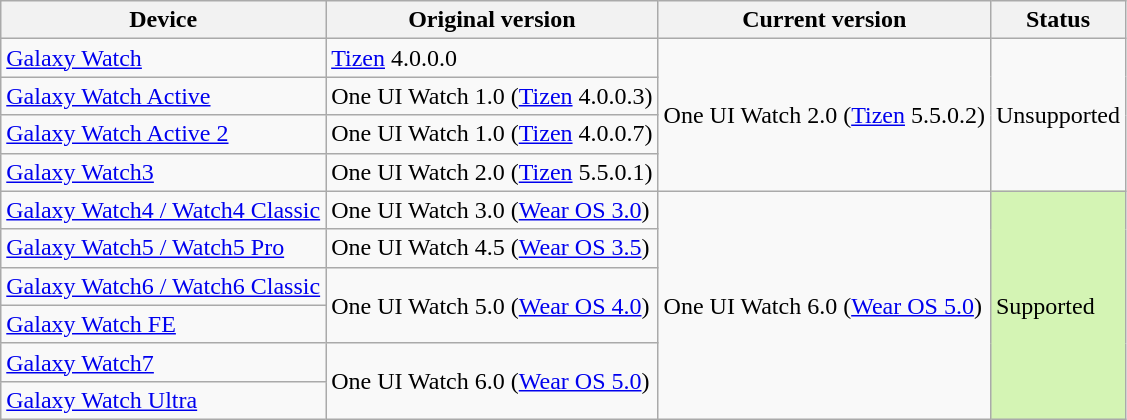<table class="wikitable">
<tr>
<th>Device</th>
<th>Original version</th>
<th>Current version</th>
<th>Status</th>
</tr>
<tr>
<td><a href='#'>Galaxy Watch</a></td>
<td><a href='#'>Tizen</a> 4.0.0.0</td>
<td rowspan="4">One UI Watch 2.0 (<a href='#'>Tizen</a> 5.5.0.2)</td>
<td rowspan="4">Unsupported</td>
</tr>
<tr>
<td><a href='#'>Galaxy Watch Active</a></td>
<td>One UI Watch 1.0 (<a href='#'>Tizen</a> 4.0.0.3)</td>
</tr>
<tr>
<td><a href='#'>Galaxy Watch Active 2</a></td>
<td>One UI Watch 1.0 (<a href='#'>Tizen</a> 4.0.0.7)</td>
</tr>
<tr>
<td><a href='#'>Galaxy Watch3</a></td>
<td>One UI Watch 2.0 (<a href='#'>Tizen</a> 5.5.0.1)</td>
</tr>
<tr>
<td><a href='#'>Galaxy Watch4 / Watch4 Classic</a></td>
<td>One UI Watch 3.0 (<a href='#'>Wear OS 3.0</a>)</td>
<td rowspan="6">One UI Watch 6.0 (<a href='#'>Wear OS 5.0</a>)</td>
<td rowspan="6" style="background: #d4f4b4">Supported</td>
</tr>
<tr>
<td><a href='#'>Galaxy Watch5 / Watch5 Pro</a></td>
<td>One UI Watch 4.5 (<a href='#'>Wear OS 3.5</a>)</td>
</tr>
<tr>
<td><a href='#'>Galaxy Watch6 / Watch6 Classic</a></td>
<td rowspan="2">One UI Watch 5.0 (<a href='#'>Wear OS 4.0</a>)</td>
</tr>
<tr>
<td><a href='#'>Galaxy Watch FE</a></td>
</tr>
<tr>
<td><a href='#'>Galaxy Watch7</a></td>
<td rowspan="2">One UI Watch 6.0 (<a href='#'>Wear OS 5.0</a>)</td>
</tr>
<tr>
<td><a href='#'>Galaxy Watch Ultra</a></td>
</tr>
</table>
